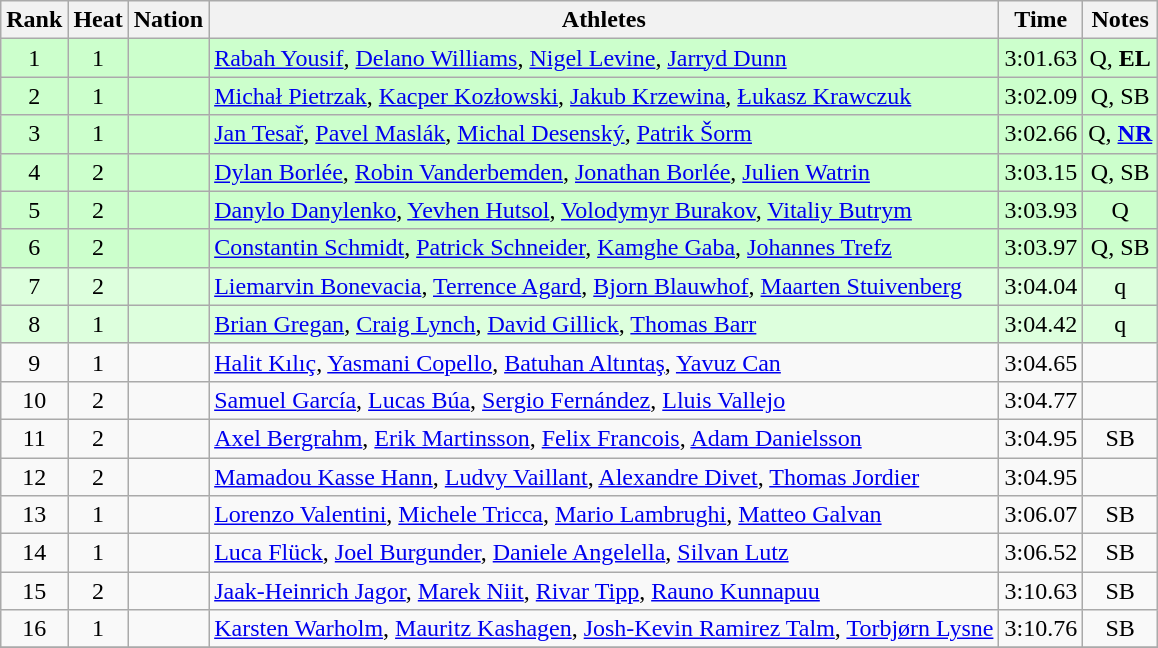<table class="wikitable sortable" style="text-align:center">
<tr>
<th>Rank</th>
<th>Heat</th>
<th>Nation</th>
<th>Athletes</th>
<th>Time</th>
<th>Notes</th>
</tr>
<tr bgcolor=ccffcc>
<td>1</td>
<td>1</td>
<td align=left></td>
<td align=left><a href='#'>Rabah Yousif</a>, <a href='#'>Delano Williams</a>, <a href='#'>Nigel Levine</a>, <a href='#'>Jarryd Dunn</a></td>
<td>3:01.63</td>
<td>Q, <strong>EL</strong></td>
</tr>
<tr bgcolor=ccffcc>
<td>2</td>
<td>1</td>
<td align=left></td>
<td align=left><a href='#'>Michał Pietrzak</a>, <a href='#'>Kacper Kozłowski</a>, <a href='#'>Jakub Krzewina</a>, <a href='#'>Łukasz Krawczuk</a></td>
<td>3:02.09</td>
<td>Q, SB</td>
</tr>
<tr bgcolor=ccffcc>
<td>3</td>
<td>1</td>
<td align=left></td>
<td align=left><a href='#'>Jan Tesař</a>, <a href='#'>Pavel Maslák</a>, <a href='#'>Michal Desenský</a>, <a href='#'>Patrik Šorm</a></td>
<td>3:02.66</td>
<td>Q, <strong><a href='#'>NR</a></strong></td>
</tr>
<tr bgcolor=ccffcc>
<td>4</td>
<td>2</td>
<td align=left></td>
<td align=left><a href='#'>Dylan Borlée</a>, <a href='#'>Robin Vanderbemden</a>, <a href='#'>Jonathan Borlée</a>, <a href='#'>Julien Watrin</a></td>
<td>3:03.15</td>
<td>Q, SB</td>
</tr>
<tr bgcolor=ccffcc>
<td>5</td>
<td>2</td>
<td align=left></td>
<td align=left><a href='#'>Danylo Danylenko</a>, <a href='#'>Yevhen Hutsol</a>, <a href='#'>Volodymyr Burakov</a>, <a href='#'>Vitaliy Butrym</a></td>
<td>3:03.93</td>
<td>Q</td>
</tr>
<tr bgcolor=ccffcc>
<td>6</td>
<td>2</td>
<td align=left></td>
<td align=left><a href='#'>Constantin Schmidt</a>, <a href='#'>Patrick Schneider</a>, <a href='#'>Kamghe Gaba</a>, <a href='#'>Johannes Trefz</a></td>
<td>3:03.97</td>
<td>Q, SB</td>
</tr>
<tr bgcolor=ddffdd>
<td>7</td>
<td>2</td>
<td align=left></td>
<td align=left><a href='#'>Liemarvin Bonevacia</a>, <a href='#'>Terrence Agard</a>, <a href='#'>Bjorn Blauwhof</a>, <a href='#'>Maarten Stuivenberg</a></td>
<td>3:04.04</td>
<td>q</td>
</tr>
<tr bgcolor=ddffdd>
<td>8</td>
<td>1</td>
<td align=left></td>
<td align=left><a href='#'>Brian Gregan</a>, <a href='#'>Craig Lynch</a>, <a href='#'>David Gillick</a>, <a href='#'>Thomas Barr</a></td>
<td>3:04.42</td>
<td>q</td>
</tr>
<tr>
<td>9</td>
<td>1</td>
<td align=left></td>
<td align=left><a href='#'>Halit Kılıç</a>, <a href='#'>Yasmani Copello</a>, <a href='#'>Batuhan Altıntaş</a>, <a href='#'>Yavuz Can</a></td>
<td>3:04.65</td>
<td></td>
</tr>
<tr>
<td>10</td>
<td>2</td>
<td align=left></td>
<td align=left><a href='#'>Samuel García</a>, <a href='#'>Lucas Búa</a>, <a href='#'>Sergio Fernández</a>, <a href='#'>Lluis Vallejo</a></td>
<td>3:04.77</td>
<td></td>
</tr>
<tr>
<td>11</td>
<td>2</td>
<td align=left></td>
<td align=left><a href='#'>Axel Bergrahm</a>, <a href='#'>Erik Martinsson</a>, <a href='#'>Felix Francois</a>, <a href='#'>Adam Danielsson</a></td>
<td>3:04.95</td>
<td>SB</td>
</tr>
<tr>
<td>12</td>
<td>2</td>
<td align=left></td>
<td align=left><a href='#'>Mamadou Kasse Hann</a>, <a href='#'>Ludvy Vaillant</a>, <a href='#'>Alexandre Divet</a>, <a href='#'>Thomas Jordier</a></td>
<td>3:04.95</td>
<td></td>
</tr>
<tr>
<td>13</td>
<td>1</td>
<td align=left></td>
<td align=left><a href='#'>Lorenzo Valentini</a>, <a href='#'>Michele Tricca</a>, <a href='#'>Mario Lambrughi</a>, <a href='#'>Matteo Galvan</a></td>
<td>3:06.07</td>
<td>SB</td>
</tr>
<tr>
<td>14</td>
<td>1</td>
<td align=left></td>
<td align=left><a href='#'>Luca Flück</a>, <a href='#'>Joel Burgunder</a>, <a href='#'>Daniele Angelella</a>, <a href='#'>Silvan Lutz</a></td>
<td>3:06.52</td>
<td>SB</td>
</tr>
<tr>
<td>15</td>
<td>2</td>
<td align=left></td>
<td align=left><a href='#'>Jaak-Heinrich Jagor</a>, <a href='#'>Marek Niit</a>, <a href='#'>Rivar Tipp</a>, <a href='#'>Rauno Kunnapuu</a></td>
<td>3:10.63</td>
<td>SB</td>
</tr>
<tr>
<td>16</td>
<td>1</td>
<td align=left></td>
<td align=left><a href='#'>Karsten Warholm</a>, <a href='#'>Mauritz Kashagen</a>, <a href='#'>Josh-Kevin Ramirez Talm</a>, <a href='#'>Torbjørn Lysne</a></td>
<td>3:10.76</td>
<td>SB</td>
</tr>
<tr>
</tr>
</table>
